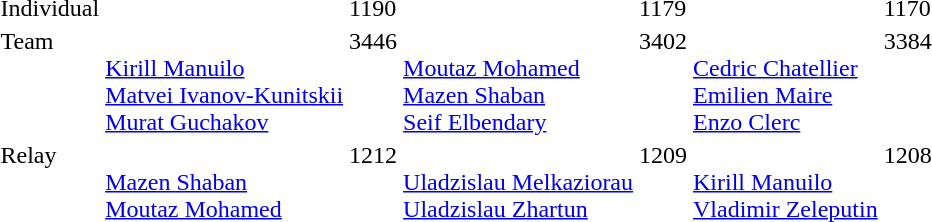<table>
<tr style="vertical-align:top;">
<td>Individual</td>
<td></td>
<td>1190</td>
<td></td>
<td>1179</td>
<td></td>
<td>1170</td>
</tr>
<tr style="vertical-align:top;">
<td>Team</td>
<td><br><a href='#'>Kirill Manuilo</a><br><a href='#'>Matvei Ivanov-Kunitskii</a><br><a href='#'>Murat Guchakov</a></td>
<td>3446</td>
<td><br><a href='#'>Moutaz Mohamed</a><br><a href='#'>Mazen Shaban</a><br><a href='#'>Seif Elbendary</a></td>
<td>3402</td>
<td><br><a href='#'>Cedric Chatellier</a><br><a href='#'>Emilien Maire</a><br><a href='#'>Enzo Clerc</a></td>
<td>3384</td>
</tr>
<tr style="vertical-align:top;">
<td>Relay</td>
<td><br><a href='#'>Mazen Shaban</a><br><a href='#'>Moutaz Mohamed</a></td>
<td>1212</td>
<td><br><a href='#'>Uladzislau Melkaziorau</a><br><a href='#'>Uladzislau Zhartun</a></td>
<td>1209</td>
<td><br><a href='#'>Kirill Manuilo</a><br><a href='#'>Vladimir Zeleputin</a></td>
<td>1208</td>
</tr>
</table>
